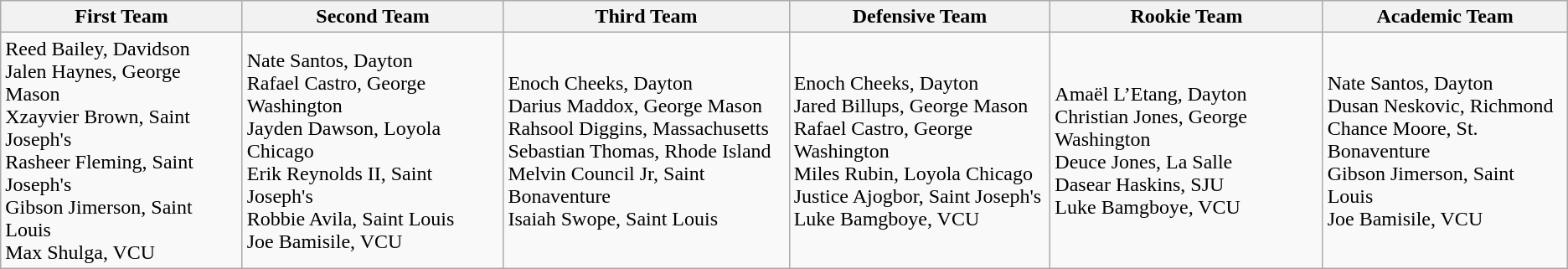<table class="wikitable">
<tr>
<th>First Team</th>
<th>Second Team</th>
<th>Third Team</th>
<th>Defensive Team</th>
<th>Rookie Team</th>
<th>Academic Team</th>
</tr>
<tr>
<td>Reed Bailey, Davidson<br>Jalen Haynes, George Mason<br>Xzayvier Brown, Saint Joseph's<br>Rasheer Fleming, Saint Joseph's<br>Gibson Jimerson, Saint Louis<br>Max Shulga, VCU</td>
<td>Nate Santos, Dayton<br>Rafael Castro, George Washington<br>Jayden Dawson, Loyola Chicago<br>Erik Reynolds II, Saint Joseph's<br>Robbie Avila, Saint Louis<br>Joe Bamisile, VCU</td>
<td>Enoch Cheeks, Dayton<br>Darius Maddox, George Mason<br>Rahsool Diggins, Massachusetts<br>Sebastian Thomas, Rhode Island<br>Melvin Council Jr, Saint Bonaventure<br>Isaiah Swope, Saint Louis</td>
<td>Enoch Cheeks, Dayton<br>Jared Billups, George Mason<br>Rafael Castro, George Washington<br>Miles Rubin, Loyola Chicago<br>Justice Ajogbor, Saint Joseph's<br>Luke Bamgboye, VCU</td>
<td>Amaël L’Etang, Dayton<br>Christian Jones, George Washington<br>Deuce Jones, La Salle<br>Dasear Haskins, SJU<br>Luke Bamgboye, VCU</td>
<td>Nate Santos, Dayton<br>Dusan Neskovic, Richmond<br>Chance Moore, St. Bonaventure<br>Gibson Jimerson, Saint Louis<br>Joe Bamisile, VCU</td>
</tr>
</table>
